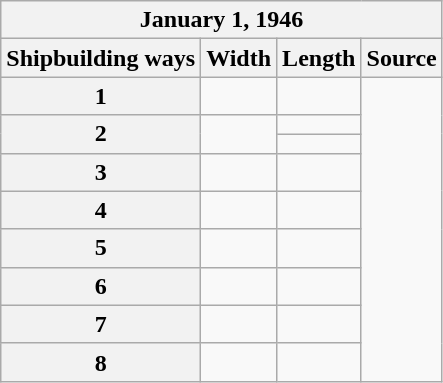<table class="wikitable">
<tr>
<th colspan="4">January 1, 1946</th>
</tr>
<tr>
<th style="text-align: center;">Shipbuilding ways</th>
<th>Width</th>
<th>Length</th>
<th>Source</th>
</tr>
<tr>
<th style="text-align: center;">1</th>
<td></td>
<td></td>
<td rowspan=9></td>
</tr>
<tr>
<th scope="row" rowspan=2>2</th>
<td scope="row" rowspan=2></td>
<td></td>
</tr>
<tr>
<td scope="row"></td>
</tr>
<tr>
<th style="text-align: center;">3</th>
<td></td>
<td></td>
</tr>
<tr>
<th style="text-align: center;">4</th>
<td></td>
<td></td>
</tr>
<tr>
<th style="text-align: center;">5</th>
<td></td>
<td></td>
</tr>
<tr>
<th style="text-align: center;">6</th>
<td></td>
<td></td>
</tr>
<tr>
<th style="text-align: center;">7</th>
<td></td>
<td></td>
</tr>
<tr>
<th style="text-align: center;">8</th>
<td></td>
<td></td>
</tr>
</table>
